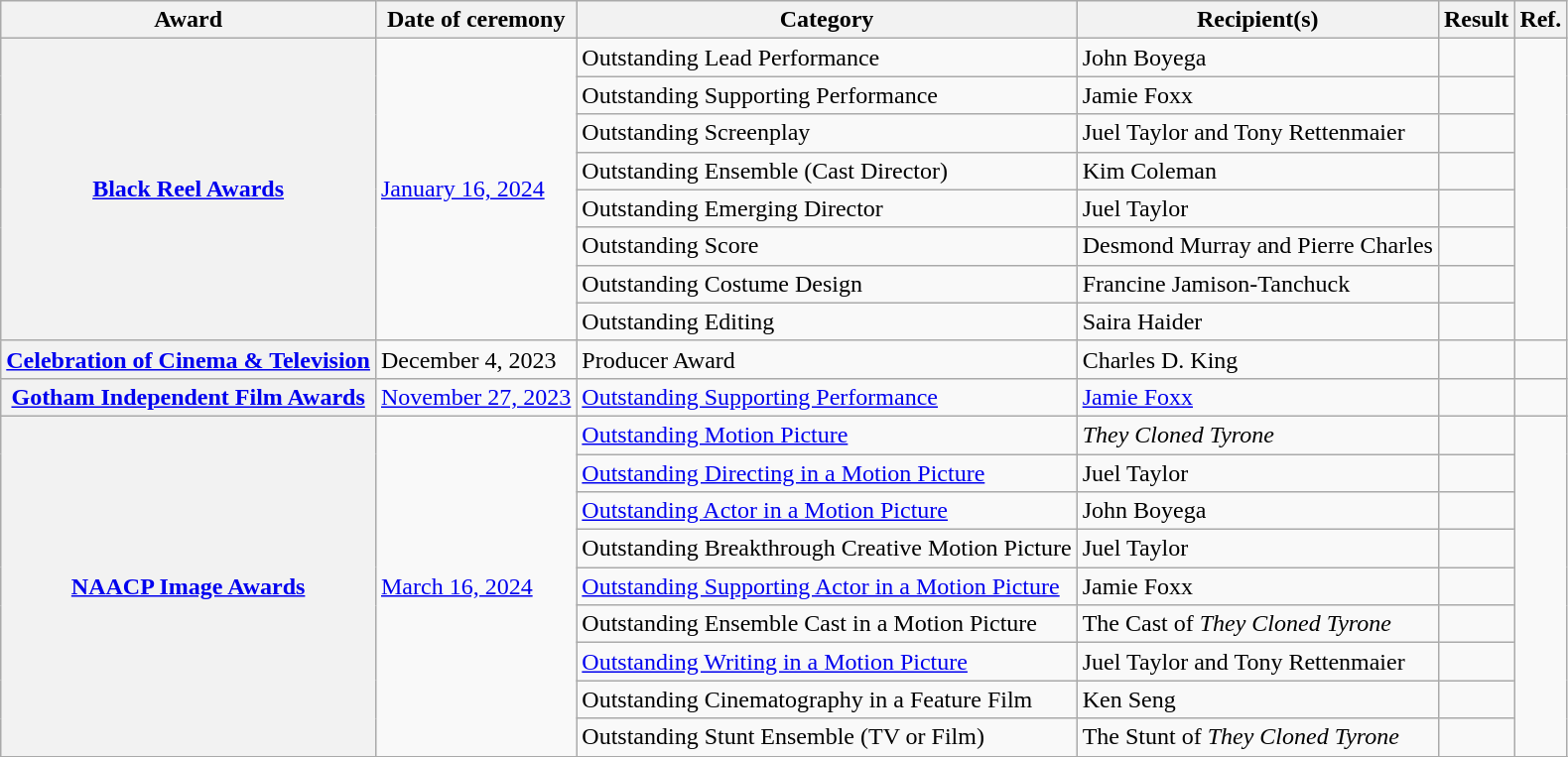<table class="wikitable">
<tr>
<th>Award</th>
<th>Date of ceremony</th>
<th>Category</th>
<th>Recipient(s)</th>
<th>Result</th>
<th>Ref.</th>
</tr>
<tr>
<th scope="rowgroup" rowspan="8"><a href='#'>Black Reel Awards</a></th>
<td rowspan="8"><a href='#'>January 16, 2024</a></td>
<td>Outstanding Lead Performance</td>
<td>John Boyega</td>
<td></td>
<td rowspan="8" align="center"></td>
</tr>
<tr>
<td>Outstanding Supporting Performance</td>
<td>Jamie Foxx</td>
<td></td>
</tr>
<tr>
<td>Outstanding Screenplay</td>
<td>Juel Taylor and Tony Rettenmaier</td>
<td></td>
</tr>
<tr>
<td>Outstanding Ensemble (Cast Director)</td>
<td>Kim Coleman</td>
<td></td>
</tr>
<tr>
<td>Outstanding Emerging Director</td>
<td>Juel Taylor</td>
<td></td>
</tr>
<tr>
<td>Outstanding Score</td>
<td>Desmond Murray and Pierre Charles</td>
<td></td>
</tr>
<tr>
<td>Outstanding Costume Design</td>
<td>Francine Jamison-Tanchuck</td>
<td></td>
</tr>
<tr>
<td>Outstanding Editing</td>
<td>Saira Haider</td>
<td></td>
</tr>
<tr>
<th scope="row"><a href='#'>Celebration of Cinema & Television</a></th>
<td>December 4, 2023</td>
<td>Producer Award</td>
<td>Charles D. King</td>
<td></td>
<td></td>
</tr>
<tr>
<th scope="row"><a href='#'>Gotham Independent Film Awards</a></th>
<td><a href='#'>November 27, 2023</a></td>
<td><a href='#'>Outstanding Supporting Performance</a></td>
<td><a href='#'>Jamie Foxx</a></td>
<td></td>
<td></td>
</tr>
<tr>
<th scope="row" rowspan="9"><a href='#'>NAACP Image Awards</a></th>
<td rowspan="9"><a href='#'>March 16, 2024</a></td>
<td><a href='#'>Outstanding Motion Picture</a></td>
<td><em>They Cloned Tyrone</em></td>
<td></td>
<td rowspan="9"></td>
</tr>
<tr>
<td><a href='#'>Outstanding Directing in a Motion Picture</a></td>
<td>Juel Taylor</td>
<td></td>
</tr>
<tr>
<td><a href='#'>Outstanding Actor in a Motion Picture</a></td>
<td>John Boyega</td>
<td></td>
</tr>
<tr>
<td>Outstanding Breakthrough Creative Motion Picture</td>
<td>Juel Taylor</td>
<td></td>
</tr>
<tr>
<td><a href='#'>Outstanding Supporting Actor in a Motion Picture</a></td>
<td>Jamie Foxx</td>
<td></td>
</tr>
<tr>
<td>Outstanding Ensemble Cast in a Motion Picture</td>
<td>The Cast of <em>They Cloned Tyrone</em></td>
<td></td>
</tr>
<tr>
<td><a href='#'>Outstanding Writing in a Motion Picture</a></td>
<td>Juel Taylor and Tony Rettenmaier</td>
<td></td>
</tr>
<tr>
<td>Outstanding Cinematography in a Feature Film</td>
<td>Ken Seng</td>
<td></td>
</tr>
<tr>
<td>Outstanding Stunt Ensemble (TV or Film)</td>
<td>The Stunt of <em>They Cloned Tyrone</em></td>
<td></td>
</tr>
<tr>
</tr>
</table>
